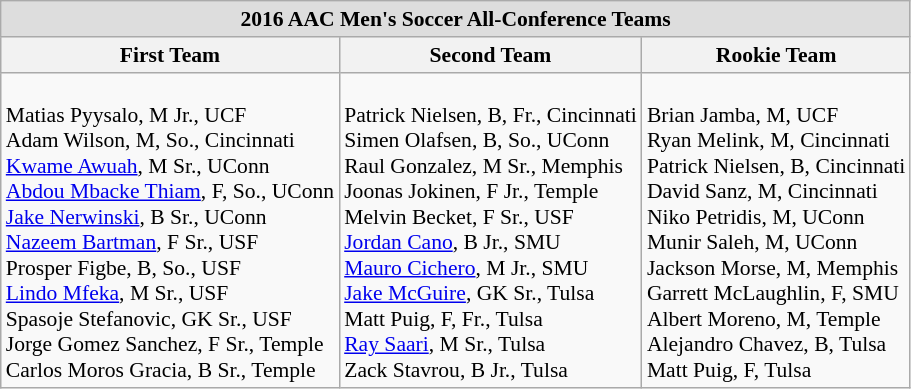<table class="wikitable" style="white-space:nowrap; font-size:90%;">
<tr>
<td colspan="7" style="text-align:center; background:#ddd;"><strong>2016 AAC Men's Soccer All-Conference Teams</strong></td>
</tr>
<tr>
<th>First Team</th>
<th>Second Team</th>
<th>Rookie Team</th>
</tr>
<tr>
<td><br>Matias Pyysalo, M Jr., UCF<br>
Adam Wilson, M, So., Cincinnati<br>
<a href='#'>Kwame Awuah</a>, M Sr., UConn<br>
<a href='#'>Abdou Mbacke Thiam</a>, F, So., UConn<br>
<a href='#'>Jake Nerwinski</a>, B Sr., UConn<br>
<a href='#'>Nazeem Bartman</a>, F Sr., USF<br>
Prosper Figbe, B, So., USF<br>
<a href='#'>Lindo Mfeka</a>, M Sr., USF<br>
Spasoje Stefanovic, GK Sr., USF<br>
Jorge Gomez Sanchez, F Sr., Temple<br>
Carlos Moros Gracia, B Sr., Temple<br></td>
<td><br>Patrick Nielsen, B, Fr., Cincinnati<br>
Simen Olafsen, B, So., UConn<br>
Raul Gonzalez, M Sr., Memphis<br>
Joonas Jokinen, F Jr., Temple<br>
Melvin Becket, F Sr., USF<br>
<a href='#'>Jordan Cano</a>, B Jr., SMU<br>
<a href='#'>Mauro Cichero</a>, M Jr., SMU<br>
<a href='#'>Jake McGuire</a>, GK Sr., Tulsa<br>
Matt Puig, F, Fr., Tulsa<br>
<a href='#'>Ray Saari</a>, M Sr., Tulsa<br>
Zack Stavrou, B Jr., Tulsa</td>
<td><br>Brian Jamba, M, UCF<br>
Ryan Melink, M, Cincinnati<br>
Patrick Nielsen, B, Cincinnati<br>
David Sanz, M, Cincinnati<br>
Niko Petridis, M, UConn<br>
Munir Saleh, M, UConn<br>
Jackson Morse, M, Memphis<br>
Garrett McLaughlin, F, SMU<br>
Albert Moreno, M, Temple<br>
Alejandro Chavez, B, Tulsa<br>
Matt Puig, F, Tulsa</td>
</tr>
</table>
